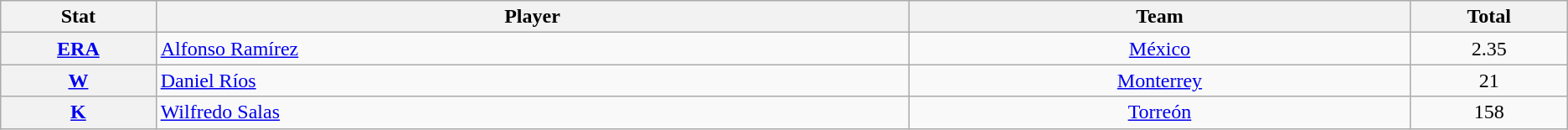<table class="wikitable" style="text-align:center;">
<tr>
<th scope="col" width="3%">Stat</th>
<th scope="col" width="15%">Player</th>
<th scope="col" width="10%">Team</th>
<th scope="col" width="3%">Total</th>
</tr>
<tr>
<th scope="row" style="text-align:center;"><a href='#'>ERA</a></th>
<td align=left> <a href='#'>Alfonso Ramírez</a></td>
<td><a href='#'>México</a></td>
<td>2.35</td>
</tr>
<tr>
<th scope="row" style="text-align:center;"><a href='#'>W</a></th>
<td align=left> <a href='#'>Daniel Ríos</a></td>
<td><a href='#'>Monterrey</a></td>
<td>21</td>
</tr>
<tr>
<th scope="row" style="text-align:center;"><a href='#'>K</a></th>
<td align=left> <a href='#'>Wilfredo Salas</a></td>
<td><a href='#'>Torreón</a></td>
<td>158</td>
</tr>
</table>
